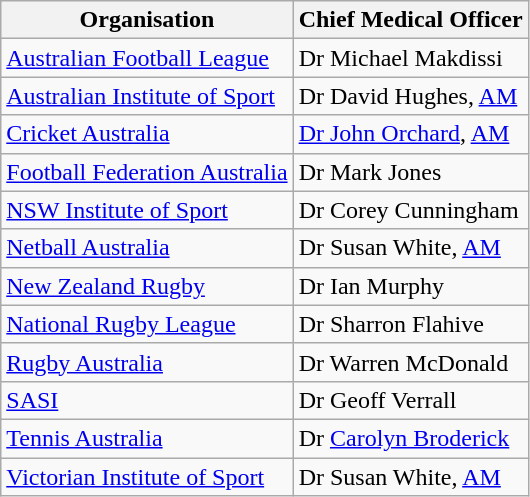<table class="wikitable">
<tr>
<th>Organisation</th>
<th>Chief Medical Officer</th>
</tr>
<tr>
<td><a href='#'>Australian Football League</a></td>
<td>Dr Michael Makdissi </td>
</tr>
<tr>
<td><a href='#'>Australian Institute of Sport</a></td>
<td>Dr David Hughes, <a href='#'>AM</a></td>
</tr>
<tr>
<td><a href='#'>Cricket Australia</a></td>
<td><a href='#'>Dr John Orchard</a>, <a href='#'>AM</a></td>
</tr>
<tr>
<td><a href='#'>Football Federation Australia</a></td>
<td>Dr Mark Jones</td>
</tr>
<tr>
<td><a href='#'>NSW Institute of Sport</a></td>
<td>Dr Corey Cunningham</td>
</tr>
<tr>
<td><a href='#'>Netball Australia</a></td>
<td>Dr Susan White, <a href='#'>AM</a></td>
</tr>
<tr>
<td><a href='#'>New Zealand Rugby</a></td>
<td>Dr Ian Murphy</td>
</tr>
<tr>
<td><a href='#'>National Rugby League</a></td>
<td>Dr Sharron Flahive </td>
</tr>
<tr>
<td><a href='#'>Rugby Australia</a></td>
<td>Dr Warren McDonald</td>
</tr>
<tr>
<td><a href='#'>SASI</a></td>
<td>Dr Geoff Verrall</td>
</tr>
<tr>
<td><a href='#'>Tennis Australia</a></td>
<td>Dr <a href='#'>Carolyn Broderick</a></td>
</tr>
<tr>
<td><a href='#'>Victorian Institute of Sport</a></td>
<td>Dr Susan White, <a href='#'>AM</a></td>
</tr>
</table>
